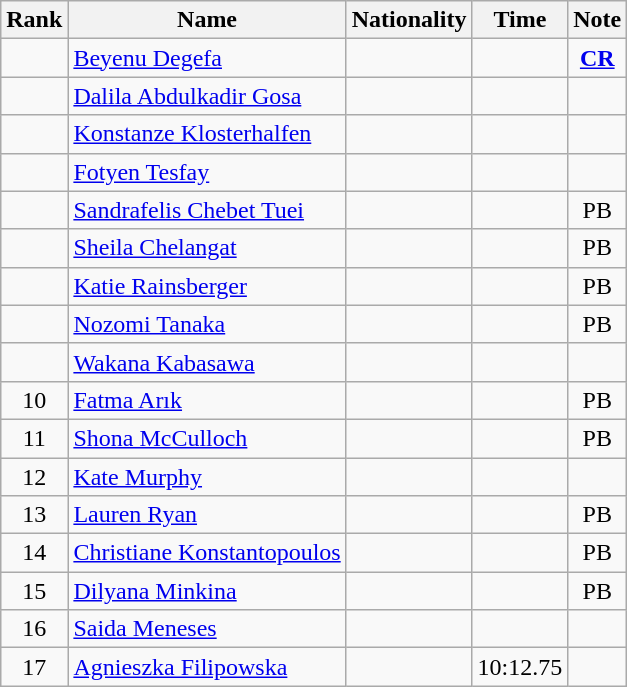<table class="wikitable sortable" style="text-align:center">
<tr>
<th>Rank</th>
<th>Name</th>
<th>Nationality</th>
<th>Time</th>
<th>Note</th>
</tr>
<tr>
<td></td>
<td align=left><a href='#'>Beyenu Degefa</a></td>
<td align=left></td>
<td></td>
<td><strong><a href='#'>CR</a></strong></td>
</tr>
<tr>
<td></td>
<td align=left><a href='#'>Dalila Abdulkadir Gosa</a></td>
<td align=left></td>
<td></td>
<td></td>
</tr>
<tr>
<td></td>
<td align=left><a href='#'>Konstanze Klosterhalfen</a></td>
<td align=left></td>
<td></td>
<td></td>
</tr>
<tr>
<td></td>
<td align=left><a href='#'>Fotyen Tesfay</a></td>
<td align=left></td>
<td></td>
<td></td>
</tr>
<tr>
<td></td>
<td align=left><a href='#'>Sandrafelis Chebet Tuei</a></td>
<td align=left></td>
<td></td>
<td>PB</td>
</tr>
<tr>
<td></td>
<td align=left><a href='#'>Sheila Chelangat</a></td>
<td align=left></td>
<td></td>
<td>PB</td>
</tr>
<tr>
<td></td>
<td align=left><a href='#'>Katie Rainsberger</a></td>
<td align=left></td>
<td></td>
<td>PB</td>
</tr>
<tr>
<td></td>
<td align=left><a href='#'>Nozomi Tanaka</a></td>
<td align=left></td>
<td></td>
<td>PB</td>
</tr>
<tr>
<td></td>
<td align=left><a href='#'>Wakana Kabasawa</a></td>
<td align=left></td>
<td></td>
<td></td>
</tr>
<tr>
<td>10</td>
<td align=left><a href='#'>Fatma Arık</a></td>
<td align=left></td>
<td></td>
<td>PB</td>
</tr>
<tr>
<td>11</td>
<td align=left><a href='#'>Shona McCulloch</a></td>
<td align=left></td>
<td></td>
<td>PB</td>
</tr>
<tr>
<td>12</td>
<td align=left><a href='#'>Kate Murphy</a></td>
<td align=left></td>
<td></td>
<td></td>
</tr>
<tr>
<td>13</td>
<td align=left><a href='#'>Lauren Ryan</a></td>
<td align=left></td>
<td></td>
<td>PB</td>
</tr>
<tr>
<td>14</td>
<td align=left><a href='#'>Christiane Konstantopoulos</a></td>
<td align=left></td>
<td></td>
<td>PB</td>
</tr>
<tr>
<td>15</td>
<td align=left><a href='#'>Dilyana Minkina</a></td>
<td align=left></td>
<td></td>
<td>PB</td>
</tr>
<tr>
<td>16</td>
<td align=left><a href='#'>Saida Meneses</a></td>
<td align=left></td>
<td></td>
<td></td>
</tr>
<tr>
<td>17</td>
<td align=left><a href='#'>Agnieszka Filipowska</a></td>
<td align=left></td>
<td>10:12.75</td>
<td></td>
</tr>
</table>
